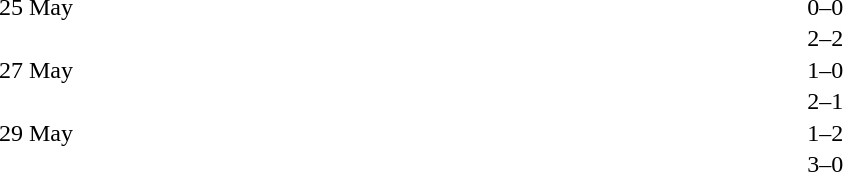<table cellspacing=1 width=70%>
<tr>
<th width=25%></th>
<th width=30%></th>
<th width=15%></th>
<th width=30%></th>
</tr>
<tr>
<td>25 May</td>
<td align=right></td>
<td align=center>0–0</td>
<td></td>
</tr>
<tr>
<td></td>
<td align=right></td>
<td align=center>2–2</td>
<td></td>
</tr>
<tr>
<td>27 May</td>
<td align=right></td>
<td align=center>1–0</td>
<td></td>
</tr>
<tr>
<td></td>
<td align=right></td>
<td align=center>2–1</td>
<td></td>
</tr>
<tr>
<td>29 May</td>
<td align=right></td>
<td align=center>1–2</td>
<td></td>
</tr>
<tr>
<td></td>
<td align=right></td>
<td align=center>3–0</td>
<td></td>
</tr>
</table>
